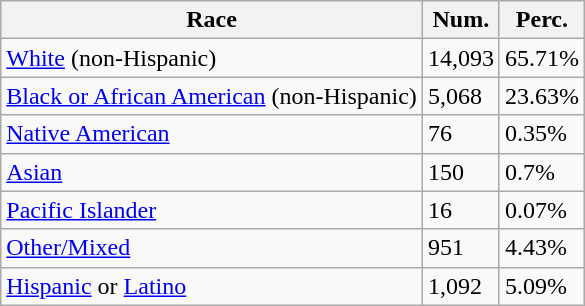<table class="wikitable">
<tr>
<th>Race</th>
<th>Num.</th>
<th>Perc.</th>
</tr>
<tr>
<td><a href='#'>White</a> (non-Hispanic)</td>
<td>14,093</td>
<td>65.71%</td>
</tr>
<tr>
<td><a href='#'>Black or African American</a> (non-Hispanic)</td>
<td>5,068</td>
<td>23.63%</td>
</tr>
<tr>
<td><a href='#'>Native American</a></td>
<td>76</td>
<td>0.35%</td>
</tr>
<tr>
<td><a href='#'>Asian</a></td>
<td>150</td>
<td>0.7%</td>
</tr>
<tr>
<td><a href='#'>Pacific Islander</a></td>
<td>16</td>
<td>0.07%</td>
</tr>
<tr>
<td><a href='#'>Other/Mixed</a></td>
<td>951</td>
<td>4.43%</td>
</tr>
<tr>
<td><a href='#'>Hispanic</a> or <a href='#'>Latino</a></td>
<td>1,092</td>
<td>5.09%</td>
</tr>
</table>
